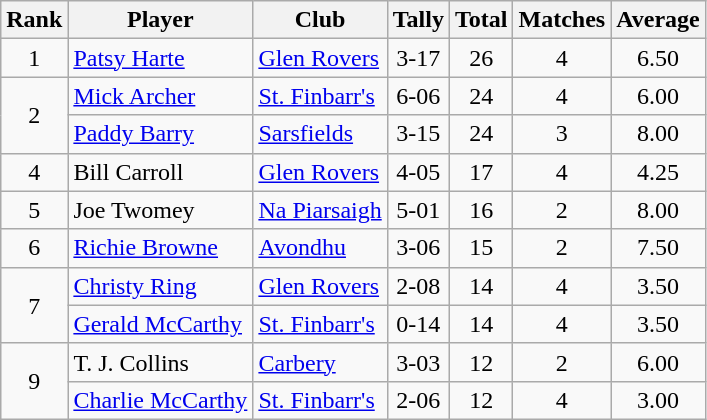<table class="wikitable">
<tr>
<th>Rank</th>
<th>Player</th>
<th>Club</th>
<th>Tally</th>
<th>Total</th>
<th>Matches</th>
<th>Average</th>
</tr>
<tr>
<td rowspan=1 align=center>1</td>
<td><a href='#'>Patsy Harte</a></td>
<td><a href='#'>Glen Rovers</a></td>
<td align=center>3-17</td>
<td align=center>26</td>
<td align=center>4</td>
<td align=center>6.50</td>
</tr>
<tr>
<td rowspan=2 align=center>2</td>
<td><a href='#'>Mick Archer</a></td>
<td><a href='#'>St. Finbarr's</a></td>
<td align=center>6-06</td>
<td align=center>24</td>
<td align=center>4</td>
<td align=center>6.00</td>
</tr>
<tr>
<td><a href='#'>Paddy Barry</a></td>
<td><a href='#'>Sarsfields</a></td>
<td align=center>3-15</td>
<td align=center>24</td>
<td align=center>3</td>
<td align=center>8.00</td>
</tr>
<tr>
<td rowspan=1 align=center>4</td>
<td>Bill Carroll</td>
<td><a href='#'>Glen Rovers</a></td>
<td align=center>4-05</td>
<td align=center>17</td>
<td align=center>4</td>
<td align=center>4.25</td>
</tr>
<tr>
<td rowspan=1 align=center>5</td>
<td>Joe Twomey</td>
<td><a href='#'>Na Piarsaigh</a></td>
<td align=center>5-01</td>
<td align=center>16</td>
<td align=center>2</td>
<td align=center>8.00</td>
</tr>
<tr>
<td rowspan=1 align=center>6</td>
<td><a href='#'>Richie Browne</a></td>
<td><a href='#'>Avondhu</a></td>
<td align=center>3-06</td>
<td align=center>15</td>
<td align=center>2</td>
<td align=center>7.50</td>
</tr>
<tr>
<td rowspan=2 align=center>7</td>
<td><a href='#'>Christy Ring</a></td>
<td><a href='#'>Glen Rovers</a></td>
<td align=center>2-08</td>
<td align=center>14</td>
<td align=center>4</td>
<td align=center>3.50</td>
</tr>
<tr>
<td><a href='#'>Gerald McCarthy</a></td>
<td><a href='#'>St. Finbarr's</a></td>
<td align=center>0-14</td>
<td align=center>14</td>
<td align=center>4</td>
<td align=center>3.50</td>
</tr>
<tr>
<td rowspan=2 align=center>9</td>
<td>T. J. Collins</td>
<td><a href='#'>Carbery</a></td>
<td align=center>3-03</td>
<td align=center>12</td>
<td align=center>2</td>
<td align=center>6.00</td>
</tr>
<tr>
<td><a href='#'>Charlie McCarthy</a></td>
<td><a href='#'>St. Finbarr's</a></td>
<td align=center>2-06</td>
<td align=center>12</td>
<td align=center>4</td>
<td align=center>3.00</td>
</tr>
</table>
